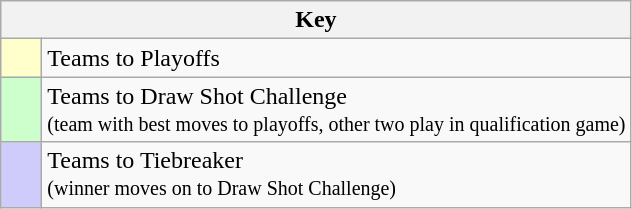<table class="wikitable" style="text-align: center;">
<tr>
<th colspan=2>Key</th>
</tr>
<tr>
<td style="background:#ffffcc; width:20px;"></td>
<td align=left>Teams to Playoffs</td>
</tr>
<tr>
<td style="background:#ccffcc; width:20px;"></td>
<td align=left>Teams to Draw Shot Challenge <br> <small> (team with best moves to playoffs, other two play in qualification game) </small></td>
</tr>
<tr>
<td style="background:#cfccfc; width:20px;"></td>
<td align=left>Teams to Tiebreaker <br> <small> (winner moves on to Draw Shot Challenge) </small></td>
</tr>
</table>
